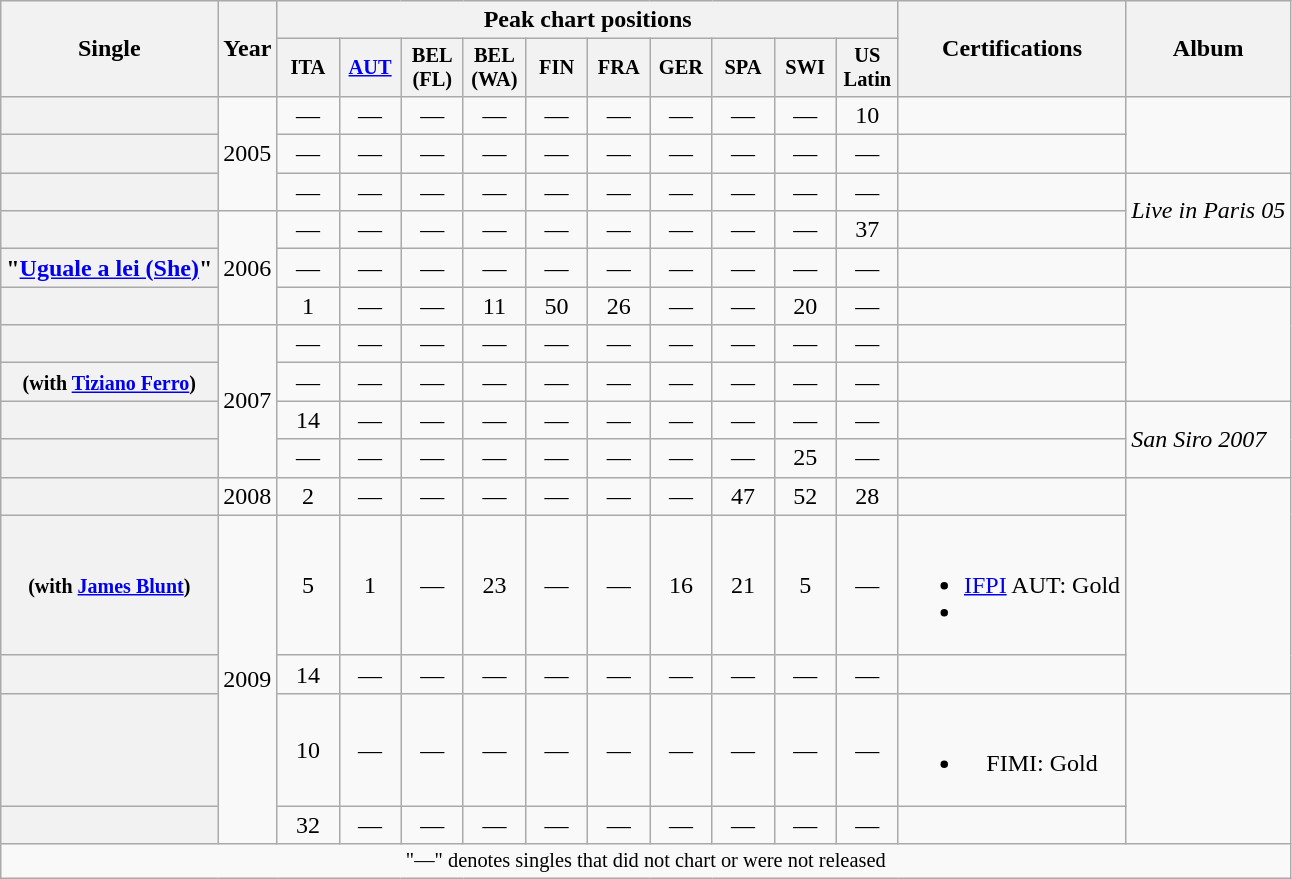<table class="wikitable plainrowheaders" style="text-align:center;">
<tr>
<th scope="col" rowspan="2">Single</th>
<th scope="col" rowspan="2">Year</th>
<th scope="col" colspan="10">Peak chart positions</th>
<th scope="col" rowspan="2">Certifications</th>
<th scope="col" rowspan="2">Album</th>
</tr>
<tr>
<th scope="col" style="width:35px;font-size:85%;">ITA<br></th>
<th scope="col" style="width:35px;font-size:85%;"><a href='#'>AUT</a><br></th>
<th scope="col" style="width:35px;font-size:85%;">BEL<br>(FL)<br></th>
<th scope="col" style="width:35px;font-size:85%;">BEL<br>(WA)<br></th>
<th scope="col" style="width:35px;font-size:85%;">FIN<br></th>
<th scope="col" style="width:35px;font-size:85%;">FRA<br></th>
<th scope="col" style="width:35px;font-size:85%;">GER<br></th>
<th scope="col" style="width:35px;font-size:85%;">SPA<br></th>
<th scope="col" style="width:35px;font-size:85%;">SWI<br></th>
<th scope="col" style="width:35px;font-size:85%;">US<br>Latin<br></th>
</tr>
<tr>
<th scope="row"></th>
<td rowspan="3">2005</td>
<td>—</td>
<td>—</td>
<td>—</td>
<td>—</td>
<td>—</td>
<td>—</td>
<td>—</td>
<td>—</td>
<td>—</td>
<td>10</td>
<td></td>
<td rowspan="2"></td>
</tr>
<tr>
<th scope="row"></th>
<td>—</td>
<td>—</td>
<td>—</td>
<td>—</td>
<td>—</td>
<td>—</td>
<td>—</td>
<td>—</td>
<td>—</td>
<td>—</td>
<td></td>
</tr>
<tr>
<th scope="row"></th>
<td>—</td>
<td>—</td>
<td>—</td>
<td>—</td>
<td>—</td>
<td>—</td>
<td>—</td>
<td>—</td>
<td>—</td>
<td>—</td>
<td></td>
<td rowspan="2" style="text-align:left;"><em>Live in Paris 05</em></td>
</tr>
<tr>
<th scope="row"></th>
<td rowspan="3">2006</td>
<td>—</td>
<td>—</td>
<td>—</td>
<td>—</td>
<td>—</td>
<td>—</td>
<td>—</td>
<td>—</td>
<td>—</td>
<td>37</td>
<td></td>
</tr>
<tr>
<th scope="row">"<a href='#'>Uguale a lei (She)</a>"</th>
<td>—</td>
<td>—</td>
<td>—</td>
<td>—</td>
<td>—</td>
<td>—</td>
<td>—</td>
<td>—</td>
<td>—</td>
<td>—</td>
<td></td>
<td></td>
</tr>
<tr>
<th scope="row"></th>
<td>1</td>
<td>—</td>
<td>—</td>
<td>11</td>
<td>50</td>
<td>26</td>
<td>—</td>
<td>—</td>
<td>20</td>
<td>—</td>
<td></td>
<td rowspan="3"></td>
</tr>
<tr>
<th scope="row"></th>
<td rowspan="4">2007</td>
<td>—</td>
<td>—</td>
<td>—</td>
<td>—</td>
<td>—</td>
<td>—</td>
<td>—</td>
<td>—</td>
<td>—</td>
<td>—</td>
<td></td>
</tr>
<tr>
<th scope="row"><small>(with <a href='#'>Tiziano Ferro</a>)</small></th>
<td>—</td>
<td>—</td>
<td>—</td>
<td>—</td>
<td>—</td>
<td>—</td>
<td>—</td>
<td>—</td>
<td>—</td>
<td>—</td>
<td></td>
</tr>
<tr>
<th scope="row"></th>
<td>14</td>
<td>—</td>
<td>—</td>
<td>—</td>
<td>—</td>
<td>—</td>
<td>—</td>
<td>—</td>
<td>—</td>
<td>—</td>
<td></td>
<td rowspan="2" style="text-align:left;"><em>San Siro 2007</em></td>
</tr>
<tr>
<th scope="row"></th>
<td>—</td>
<td>—</td>
<td>—</td>
<td>—</td>
<td>—</td>
<td>—</td>
<td>—</td>
<td>—</td>
<td>25</td>
<td>—</td>
<td></td>
</tr>
<tr>
<th scope="row"></th>
<td>2008</td>
<td>2</td>
<td>—</td>
<td>—</td>
<td>—</td>
<td>—</td>
<td>—</td>
<td>—</td>
<td>47</td>
<td>52</td>
<td>28</td>
<td></td>
<td rowspan="3"></td>
</tr>
<tr>
<th scope="row"><small>(with <a href='#'>James Blunt</a>)</small></th>
<td rowspan="4">2009</td>
<td>5</td>
<td>1</td>
<td>—</td>
<td>23</td>
<td>—</td>
<td>—</td>
<td>16</td>
<td>21</td>
<td>5</td>
<td>—</td>
<td><br><ul><li><a href='#'>IFPI</a> AUT: Gold</li><li></li></ul></td>
</tr>
<tr>
<th scope="row"></th>
<td>14</td>
<td>—</td>
<td>—</td>
<td>—</td>
<td>—</td>
<td>—</td>
<td>—</td>
<td>—</td>
<td>—</td>
<td>—</td>
<td></td>
</tr>
<tr>
<th scope="row"></th>
<td>10</td>
<td>—</td>
<td>—</td>
<td>—</td>
<td>—</td>
<td>—</td>
<td>—</td>
<td>—</td>
<td>—</td>
<td>—</td>
<td><br><ul><li>FIMI: Gold</li></ul></td>
<td rowspan="2"></td>
</tr>
<tr>
<th scope="row"></th>
<td>32</td>
<td>—</td>
<td>—</td>
<td>—</td>
<td>—</td>
<td>—</td>
<td>—</td>
<td>—</td>
<td>—</td>
<td>—</td>
<td></td>
</tr>
<tr>
<td align="center" colspan="14" style="font-size:85%">"—" denotes singles that did not chart or were not released</td>
</tr>
</table>
